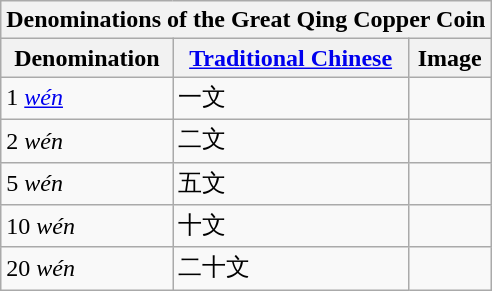<table class="wikitable" style="font-size: 100%">
<tr>
<th colspan=3>Denominations of the Great Qing Copper Coin</th>
</tr>
<tr>
<th>Denomination</th>
<th><a href='#'>Traditional Chinese</a></th>
<th>Image</th>
</tr>
<tr>
<td>1 <em><a href='#'>wén</a></em></td>
<td>一文</td>
<td></td>
</tr>
<tr>
<td>2 <em>wén</em></td>
<td>二文</td>
<td></td>
</tr>
<tr>
<td>5 <em>wén</em></td>
<td>五文</td>
<td></td>
</tr>
<tr>
<td>10 <em>wén</em></td>
<td>十文</td>
<td></td>
</tr>
<tr>
<td>20 <em>wén</em></td>
<td>二十文</td>
<td></td>
</tr>
</table>
